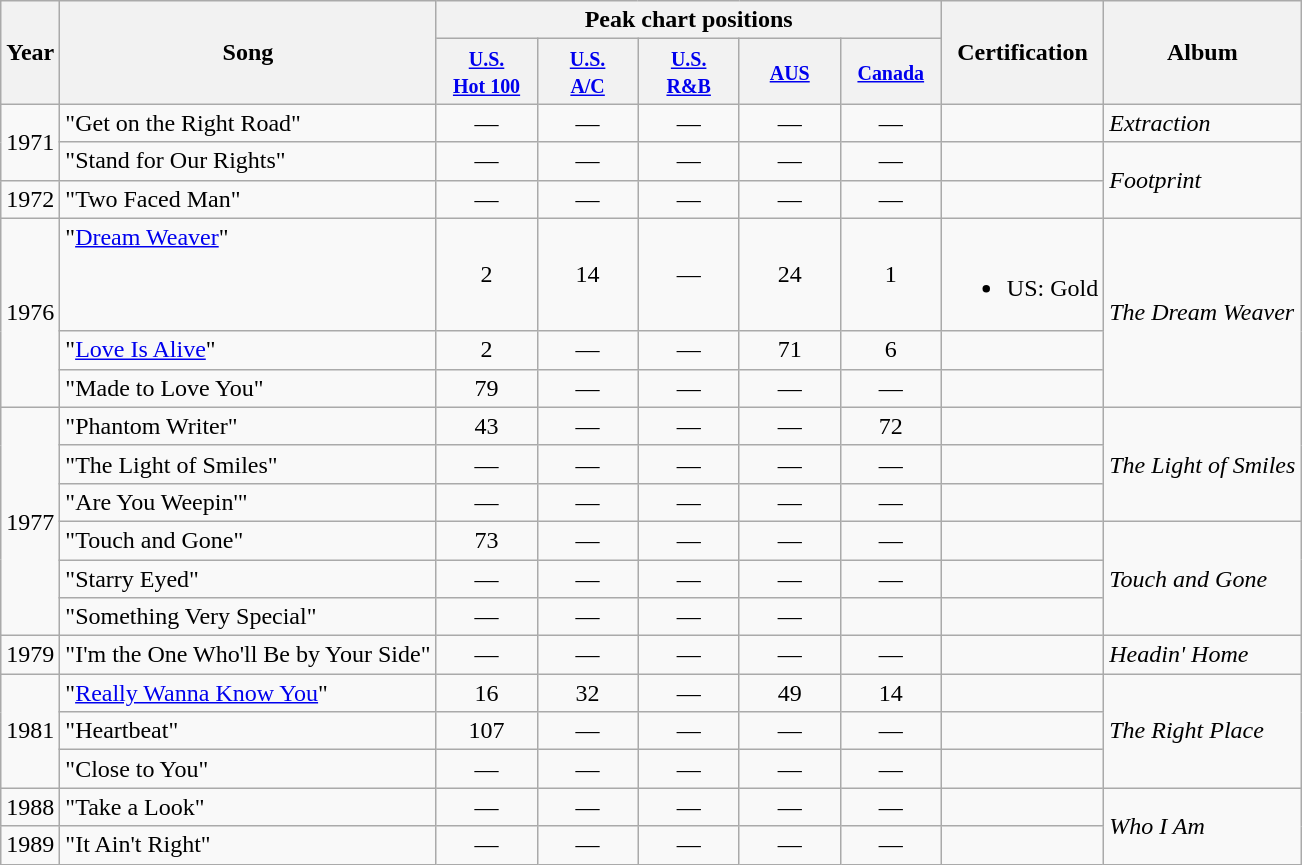<table class="wikitable">
<tr>
<th align=center rowspan=2>Year</th>
<th align=center rowspan=2>Song</th>
<th align=center colspan=5>Peak chart positions</th>
<th rowspan="2">Certification</th>
<th align=center rowspan=2>Album</th>
</tr>
<tr>
<th width=60><small><a href='#'>U.S.<br>Hot 100</a></small></th>
<th width=60><small><a href='#'>U.S.<br>A/C</a></small></th>
<th width=60><small><a href='#'>U.S.<br>R&B</a></small></th>
<th width=60><small><a href='#'>AUS</a></small><br></th>
<th width=60><small><a href='#'>Canada</a></small></th>
</tr>
<tr>
<td align=left valign=center rowspan=2>1971</td>
<td align=left valign=top>"Get on the Right Road"</td>
<td align=center valign=center>—</td>
<td align=center valign=center>—</td>
<td align=center valign=center>—</td>
<td align=center valign=center>—</td>
<td align=center valign=center>—</td>
<td></td>
<td align=left valign=center><em>Extraction</em></td>
</tr>
<tr>
<td align=left valign=top>"Stand for Our Rights"</td>
<td align=center valign=center>—</td>
<td align=center valign=center>—</td>
<td align=center valign=center>—</td>
<td align=center valign=center>—</td>
<td align=center valign=center>—</td>
<td></td>
<td align=left valign=center rowspan=2><em>Footprint</em></td>
</tr>
<tr>
<td align=left valign=center>1972</td>
<td align=left valign=top>"Two Faced Man"</td>
<td align=center valign=center>—</td>
<td align=center valign=center>—</td>
<td align=center valign=center>—</td>
<td align=center valign=center>—</td>
<td align=center valign=center>—</td>
<td></td>
</tr>
<tr>
<td align=left valign=center rowspan=3>1976</td>
<td align=left valign=top>"<a href='#'>Dream Weaver</a>"</td>
<td align=center valign=center>2</td>
<td align=center valign=center>14</td>
<td align=center valign=center>—</td>
<td align=center valign=center>24</td>
<td align=center valign=center>1</td>
<td><br><ul><li>US: Gold</li></ul></td>
<td align=left valign=center rowspan=3><em>The Dream Weaver</em></td>
</tr>
<tr>
<td align=left valign=top>"<a href='#'>Love Is Alive</a>"</td>
<td align=center valign=center>2</td>
<td align=center valign=center>—</td>
<td align=center valign=center>—</td>
<td align=center valign=center>71</td>
<td align=center valign=center>6</td>
<td></td>
</tr>
<tr>
<td align=left valign=top>"Made to Love You"</td>
<td align=center valign=center>79</td>
<td align=center valign=center>—</td>
<td align=center valign=center>—</td>
<td align=center valign=center>—</td>
<td align=center valign=center>—</td>
<td></td>
</tr>
<tr>
<td align=left valign=center rowspan=6>1977</td>
<td align=left valign=top>"Phantom Writer"</td>
<td align=center valign=center>43</td>
<td align=center valign=center>—</td>
<td align=center valign=center>—</td>
<td align=center valign=center>—</td>
<td align=center valign=center>72<br></td>
<td></td>
<td align=left valign=center rowspan=3><em>The Light of Smiles</em></td>
</tr>
<tr>
<td align=left valign=top>"The Light of Smiles"</td>
<td align=center valign=center>—</td>
<td align=center valign=center>—</td>
<td align=center valign=center>—</td>
<td align=center valign=center>—</td>
<td align=center valign=center>—</td>
<td></td>
</tr>
<tr>
<td align=left valign=top>"Are You Weepin'"</td>
<td align=center valign=center>—</td>
<td align=center valign=center>—</td>
<td align=center valign=center>—</td>
<td align=center valign=center>—</td>
<td align=center valign=center>—</td>
<td></td>
</tr>
<tr>
<td align=left valign=top>"Touch and Gone"</td>
<td align=center valign=center>73</td>
<td align=center valign=center>—</td>
<td align=center valign=center>—</td>
<td align=center valign=center>—</td>
<td align=center valign=center>—</td>
<td></td>
<td align=left valign=center rowspan=3><em>Touch and Gone</em></td>
</tr>
<tr>
<td align=left valign=top>"Starry Eyed"</td>
<td align=center valign=center>—</td>
<td align=center valign=center>—</td>
<td align=center valign=center>—</td>
<td align=center valign=center>—</td>
<td align=center valign=center>—</td>
<td></td>
</tr>
<tr>
<td align=left valign=top>"Something Very Special"</td>
<td align=center valign=center>—</td>
<td align=center valign=center>—</td>
<td align=center valign=center>—</td>
<td align=center valign=center>—</td>
<td></td>
</tr>
<tr>
<td align=left valign=center rowspan=1>1979</td>
<td align=left valign=top>"I'm the One Who'll Be by Your Side"</td>
<td align=center valign=center>—</td>
<td align=center valign=center>—</td>
<td align=center valign=center>—</td>
<td align=center valign=center>—</td>
<td align=center valign=center>—</td>
<td></td>
<td align=left valign=center rowspan=1><em>Headin' Home</em></td>
</tr>
<tr>
<td align=left valign=center rowspan=3>1981</td>
<td align=left valign=top>"<a href='#'>Really Wanna Know You</a>"</td>
<td align=center valign=center>16</td>
<td align=center valign=center>32</td>
<td align=center valign=center>—</td>
<td align=center valign=center>49</td>
<td align=center valign=center>14</td>
<td></td>
<td align=left valign=center rowspan=3><em>The Right Place</em></td>
</tr>
<tr>
<td align=left valign=top>"Heartbeat"</td>
<td align=center valign=center>107</td>
<td align=center valign=center>—</td>
<td align=center valign=center>—</td>
<td align=center valign=center>—</td>
<td align=center valign=center>—</td>
<td></td>
</tr>
<tr>
<td align=left valign=top>"Close to You"</td>
<td align=center valign=center>—</td>
<td align=center valign=center>—</td>
<td align=center valign=center>—</td>
<td align=center valign=center>—</td>
<td align=center valign=center>—</td>
<td></td>
</tr>
<tr>
<td align=left valign=center>1988</td>
<td align=left valign=top>"Take a Look"</td>
<td align=center valign=center>—</td>
<td align=center valign=center>—</td>
<td align=center valign=center>—</td>
<td align=center valign=center>—</td>
<td align=center valign=center>—</td>
<td></td>
<td align=left valign=center rowspan=2><em>Who I Am</em></td>
</tr>
<tr>
<td align=left valign=center>1989</td>
<td align=left valign=top>"It Ain't Right"</td>
<td align=center valign=center>—</td>
<td align=center valign=center>—</td>
<td align=center valign=center>—</td>
<td align=center valign=center>—</td>
<td align=center valign=center>—</td>
<td></td>
</tr>
</table>
